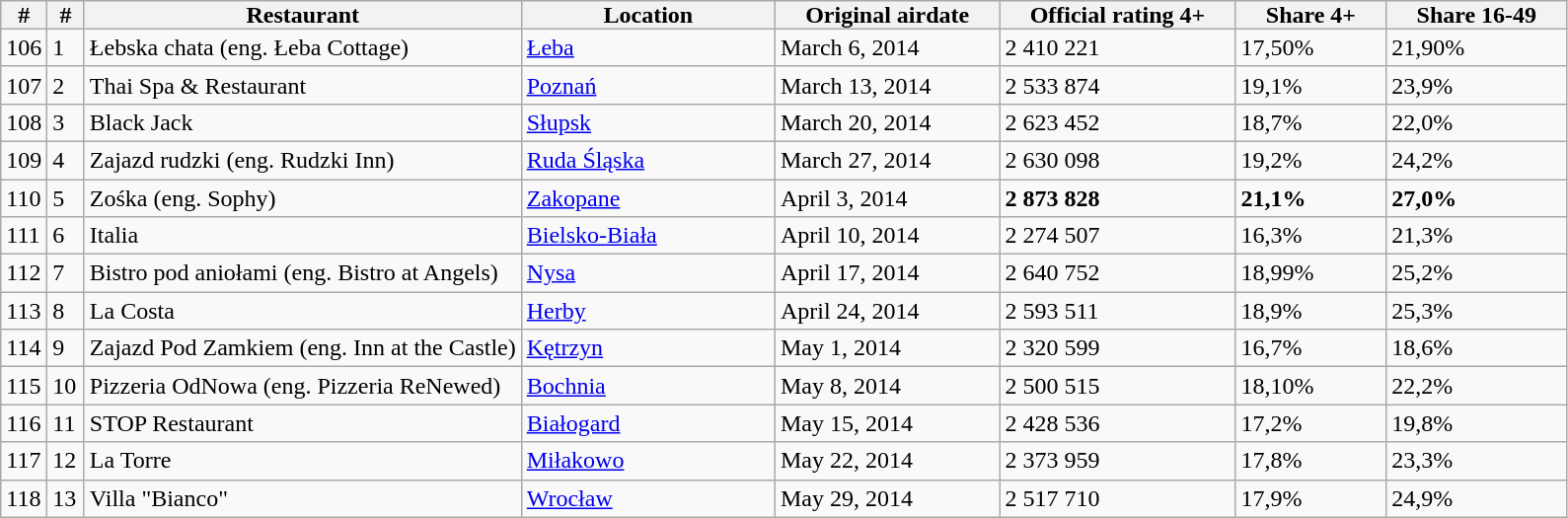<table class=wikitable>
<tr>
<th style="padding: 0px 8px">#</th>
<th style="padding: 0px 8px">#</th>
<th style="padding: 0px 35px">Restaurant</th>
<th style="padding: 0px 55px">Location</th>
<th style="padding: 0px 20px">Original airdate</th>
<th style="padding: 0px 20px">Official rating 4+</th>
<th style="padding: 0px 20px">Share 4+</th>
<th style="padding: 0px 20px">Share 16-49</th>
</tr>
<tr>
<td>106</td>
<td>1</td>
<td>Łebska chata (eng. Łeba Cottage)</td>
<td><a href='#'>Łeba</a></td>
<td>March 6, 2014</td>
<td>2 410 221</td>
<td>17,50%</td>
<td>21,90%</td>
</tr>
<tr>
<td>107</td>
<td>2</td>
<td>Thai Spa & Restaurant </td>
<td><a href='#'>Poznań</a></td>
<td>March 13, 2014</td>
<td>2 533 874</td>
<td>19,1%</td>
<td>23,9%</td>
</tr>
<tr>
<td>108</td>
<td>3</td>
<td>Black Jack </td>
<td><a href='#'>Słupsk</a></td>
<td>March 20, 2014</td>
<td>2 623 452</td>
<td>18,7%</td>
<td>22,0%</td>
</tr>
<tr>
<td>109</td>
<td>4</td>
<td>Zajazd rudzki (eng. Rudzki Inn) </td>
<td><a href='#'>Ruda Śląska</a></td>
<td>March 27, 2014</td>
<td>2 630 098</td>
<td>19,2%</td>
<td>24,2%</td>
</tr>
<tr>
<td>110</td>
<td>5</td>
<td>Zośka (eng. Sophy)</td>
<td><a href='#'>Zakopane</a></td>
<td>April 3, 2014</td>
<td><strong>2 873 828</strong></td>
<td><strong>21,1%</strong></td>
<td><strong>27,0%</strong></td>
</tr>
<tr>
<td>111</td>
<td>6</td>
<td>Italia </td>
<td><a href='#'>Bielsko-Biała</a></td>
<td>April 10, 2014</td>
<td>2 274 507</td>
<td>16,3%</td>
<td>21,3%</td>
</tr>
<tr>
<td>112</td>
<td>7</td>
<td>Bistro pod aniołami (eng. Bistro at Angels) </td>
<td><a href='#'>Nysa</a></td>
<td>April 17, 2014</td>
<td>2 640 752</td>
<td>18,99%</td>
<td>25,2%</td>
</tr>
<tr>
<td>113</td>
<td>8</td>
<td>La Costa </td>
<td><a href='#'>Herby</a></td>
<td>April 24, 2014</td>
<td>2 593 511</td>
<td>18,9%</td>
<td>25,3%</td>
</tr>
<tr>
<td>114</td>
<td>9</td>
<td>Zajazd Pod Zamkiem (eng. Inn at the Castle)</td>
<td><a href='#'>Kętrzyn</a></td>
<td>May 1, 2014</td>
<td>2 320 599</td>
<td>16,7%</td>
<td>18,6%</td>
</tr>
<tr>
<td>115</td>
<td>10</td>
<td>Pizzeria OdNowa (eng. Pizzeria ReNewed) </td>
<td><a href='#'>Bochnia</a></td>
<td>May 8, 2014</td>
<td>2 500 515</td>
<td>18,10%</td>
<td>22,2%</td>
</tr>
<tr>
<td>116</td>
<td>11</td>
<td>STOP Restaurant </td>
<td><a href='#'>Białogard</a></td>
<td>May 15, 2014</td>
<td>2 428 536</td>
<td>17,2%</td>
<td>19,8%</td>
</tr>
<tr>
<td>117</td>
<td>12</td>
<td>La Torre </td>
<td><a href='#'>Miłakowo</a></td>
<td>May 22, 2014</td>
<td>2 373 959</td>
<td>17,8%</td>
<td>23,3%</td>
</tr>
<tr>
<td>118</td>
<td>13</td>
<td>Villa "Bianco" </td>
<td><a href='#'>Wrocław</a></td>
<td>May 29, 2014</td>
<td>2 517 710</td>
<td>17,9%</td>
<td>24,9%</td>
</tr>
</table>
